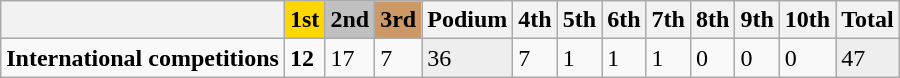<table class="wikitable">
<tr>
<th></th>
<th style="background: gold;">1st</th>
<th style="background: silver;">2nd</th>
<th style="background: #c96;">3rd</th>
<th>Podium</th>
<th>4th</th>
<th>5th</th>
<th>6th</th>
<th>7th</th>
<th>8th</th>
<th>9th</th>
<th>10th</th>
<th>Total</th>
</tr>
<tr>
<td><strong>International competitions</strong></td>
<td><strong>12</strong></td>
<td>17</td>
<td>7</td>
<td style="background: #EEEEEE;">36</td>
<td>7</td>
<td>1</td>
<td>1</td>
<td>1</td>
<td>0</td>
<td>0</td>
<td>0</td>
<td style="background: #EEEEEE;">47</td>
</tr>
</table>
